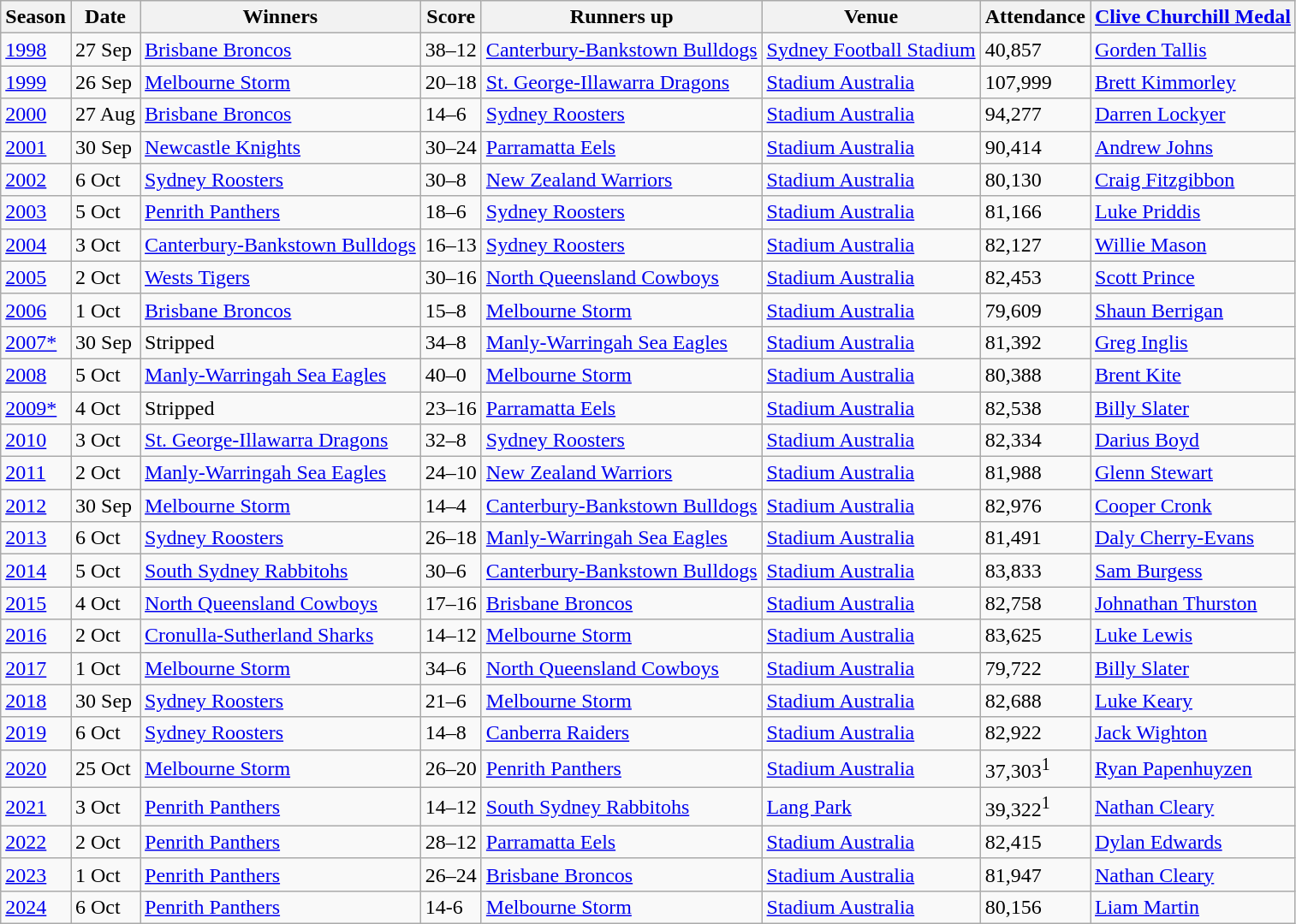<table class="wikitable sortable">
<tr>
<th>Season</th>
<th>Date</th>
<th>Winners</th>
<th>Score</th>
<th>Runners up</th>
<th>Venue</th>
<th>Attendance</th>
<th><a href='#'>Clive Churchill Medal</a></th>
</tr>
<tr>
<td><a href='#'>1998</a></td>
<td>27 Sep</td>
<td> <a href='#'>Brisbane Broncos</a></td>
<td>38–12</td>
<td> <a href='#'>Canterbury-Bankstown Bulldogs</a></td>
<td><a href='#'>Sydney Football Stadium</a></td>
<td>40,857</td>
<td> <a href='#'>Gorden Tallis</a></td>
</tr>
<tr>
<td><a href='#'>1999</a></td>
<td>26 Sep</td>
<td> <a href='#'>Melbourne Storm</a></td>
<td>20–18</td>
<td> <a href='#'>St. George-Illawarra Dragons</a></td>
<td><a href='#'>Stadium Australia</a></td>
<td>107,999</td>
<td> <a href='#'>Brett Kimmorley</a></td>
</tr>
<tr>
<td><a href='#'>2000</a></td>
<td>27 Aug</td>
<td> <a href='#'>Brisbane Broncos</a></td>
<td>14–6</td>
<td> <a href='#'>Sydney Roosters</a></td>
<td><a href='#'>Stadium Australia</a></td>
<td>94,277</td>
<td> <a href='#'>Darren Lockyer</a></td>
</tr>
<tr>
<td><a href='#'>2001</a></td>
<td>30 Sep</td>
<td> <a href='#'>Newcastle Knights</a></td>
<td>30–24</td>
<td> <a href='#'>Parramatta Eels</a></td>
<td><a href='#'>Stadium Australia</a></td>
<td>90,414</td>
<td> <a href='#'>Andrew Johns</a></td>
</tr>
<tr>
<td><a href='#'>2002</a></td>
<td>6 Oct</td>
<td> <a href='#'>Sydney Roosters</a></td>
<td>30–8</td>
<td> <a href='#'>New Zealand Warriors</a></td>
<td><a href='#'>Stadium Australia</a></td>
<td>80,130</td>
<td> <a href='#'>Craig Fitzgibbon</a></td>
</tr>
<tr>
<td><a href='#'>2003</a></td>
<td>5 Oct</td>
<td> <a href='#'>Penrith Panthers</a></td>
<td>18–6</td>
<td> <a href='#'>Sydney Roosters</a></td>
<td><a href='#'>Stadium Australia</a></td>
<td>81,166</td>
<td> <a href='#'>Luke Priddis</a></td>
</tr>
<tr>
<td><a href='#'>2004</a></td>
<td>3 Oct</td>
<td> <a href='#'>Canterbury-Bankstown Bulldogs</a></td>
<td>16–13</td>
<td> <a href='#'>Sydney Roosters</a></td>
<td><a href='#'>Stadium Australia</a></td>
<td>82,127</td>
<td> <a href='#'>Willie Mason</a></td>
</tr>
<tr>
<td><a href='#'>2005</a></td>
<td>2 Oct</td>
<td> <a href='#'>Wests Tigers</a></td>
<td>30–16</td>
<td> <a href='#'>North Queensland Cowboys</a></td>
<td><a href='#'>Stadium Australia</a></td>
<td>82,453</td>
<td> <a href='#'>Scott Prince</a></td>
</tr>
<tr>
<td><a href='#'>2006</a></td>
<td>1 Oct</td>
<td> <a href='#'>Brisbane Broncos</a></td>
<td>15–8</td>
<td> <a href='#'>Melbourne Storm</a></td>
<td><a href='#'>Stadium Australia</a></td>
<td>79,609</td>
<td> <a href='#'>Shaun Berrigan</a></td>
</tr>
<tr>
<td><a href='#'>2007*</a></td>
<td>30 Sep</td>
<td>Stripped</td>
<td>34–8</td>
<td> <a href='#'>Manly-Warringah Sea Eagles</a></td>
<td><a href='#'>Stadium Australia</a></td>
<td>81,392</td>
<td> <a href='#'>Greg Inglis</a></td>
</tr>
<tr>
<td><a href='#'>2008</a></td>
<td>5 Oct</td>
<td> <a href='#'>Manly-Warringah Sea Eagles</a></td>
<td>40–0</td>
<td> <a href='#'>Melbourne Storm</a></td>
<td><a href='#'>Stadium Australia</a></td>
<td>80,388</td>
<td> <a href='#'>Brent Kite</a></td>
</tr>
<tr>
<td><a href='#'>2009*</a></td>
<td>4 Oct</td>
<td>Stripped</td>
<td>23–16</td>
<td> <a href='#'>Parramatta Eels</a></td>
<td><a href='#'>Stadium Australia</a></td>
<td>82,538</td>
<td> <a href='#'>Billy Slater</a></td>
</tr>
<tr>
<td><a href='#'>2010</a></td>
<td>3 Oct</td>
<td> <a href='#'>St. George-Illawarra Dragons</a></td>
<td>32–8</td>
<td> <a href='#'>Sydney Roosters</a></td>
<td><a href='#'>Stadium Australia</a></td>
<td>82,334</td>
<td> <a href='#'>Darius Boyd</a></td>
</tr>
<tr>
<td><a href='#'>2011</a></td>
<td>2 Oct</td>
<td> <a href='#'>Manly-Warringah Sea Eagles</a></td>
<td>24–10</td>
<td> <a href='#'>New Zealand Warriors</a></td>
<td><a href='#'>Stadium Australia</a></td>
<td>81,988</td>
<td> <a href='#'>Glenn Stewart</a></td>
</tr>
<tr>
<td><a href='#'>2012</a></td>
<td>30 Sep</td>
<td> <a href='#'>Melbourne Storm</a></td>
<td>14–4</td>
<td> <a href='#'>Canterbury-Bankstown Bulldogs</a></td>
<td><a href='#'>Stadium Australia</a></td>
<td>82,976</td>
<td> <a href='#'>Cooper Cronk</a></td>
</tr>
<tr>
<td><a href='#'>2013</a></td>
<td>6 Oct</td>
<td> <a href='#'>Sydney Roosters</a></td>
<td>26–18</td>
<td> <a href='#'>Manly-Warringah Sea Eagles</a></td>
<td><a href='#'>Stadium Australia</a></td>
<td>81,491</td>
<td> <a href='#'>Daly Cherry-Evans</a></td>
</tr>
<tr>
<td><a href='#'>2014</a></td>
<td>5 Oct</td>
<td> <a href='#'>South Sydney Rabbitohs</a></td>
<td>30–6</td>
<td> <a href='#'>Canterbury-Bankstown Bulldogs</a></td>
<td><a href='#'>Stadium Australia</a></td>
<td>83,833</td>
<td> <a href='#'>Sam Burgess</a></td>
</tr>
<tr>
<td><a href='#'>2015</a></td>
<td>4 Oct</td>
<td> <a href='#'>North Queensland Cowboys</a></td>
<td>17–16</td>
<td> <a href='#'>Brisbane Broncos</a></td>
<td><a href='#'>Stadium Australia</a></td>
<td>82,758</td>
<td> <a href='#'>Johnathan Thurston</a></td>
</tr>
<tr>
<td><a href='#'>2016</a></td>
<td>2 Oct</td>
<td> <a href='#'>Cronulla-Sutherland Sharks</a></td>
<td>14–12</td>
<td> <a href='#'>Melbourne Storm</a></td>
<td><a href='#'>Stadium Australia</a></td>
<td>83,625</td>
<td> <a href='#'>Luke Lewis</a></td>
</tr>
<tr>
<td><a href='#'>2017</a></td>
<td>1 Oct</td>
<td> <a href='#'>Melbourne Storm</a></td>
<td>34–6</td>
<td> <a href='#'>North Queensland Cowboys</a></td>
<td><a href='#'>Stadium Australia</a></td>
<td>79,722</td>
<td> <a href='#'>Billy Slater</a></td>
</tr>
<tr>
<td><a href='#'>2018</a></td>
<td>30 Sep</td>
<td> <a href='#'>Sydney Roosters</a></td>
<td>21–6</td>
<td> <a href='#'>Melbourne Storm</a></td>
<td><a href='#'>Stadium Australia</a></td>
<td>82,688</td>
<td> <a href='#'>Luke Keary</a></td>
</tr>
<tr>
<td><a href='#'>2019</a></td>
<td>6 Oct</td>
<td> <a href='#'>Sydney Roosters</a></td>
<td>14–8</td>
<td> <a href='#'>Canberra Raiders</a></td>
<td><a href='#'>Stadium Australia</a></td>
<td>82,922</td>
<td> <a href='#'>Jack Wighton</a></td>
</tr>
<tr>
<td><a href='#'>2020</a></td>
<td>25 Oct</td>
<td> <a href='#'>Melbourne Storm</a></td>
<td>26–20</td>
<td> <a href='#'>Penrith Panthers</a></td>
<td><a href='#'>Stadium Australia</a></td>
<td>37,303<sup>1</sup></td>
<td> <a href='#'>Ryan Papenhuyzen</a></td>
</tr>
<tr>
<td><a href='#'>2021</a></td>
<td>3 Oct</td>
<td> <a href='#'>Penrith Panthers</a></td>
<td>14–12</td>
<td> <a href='#'>South Sydney Rabbitohs</a></td>
<td><a href='#'>Lang Park</a></td>
<td>39,322<sup>1</sup></td>
<td> <a href='#'>Nathan Cleary</a></td>
</tr>
<tr>
<td><a href='#'>2022</a></td>
<td>2 Oct</td>
<td> <a href='#'>Penrith Panthers</a></td>
<td>28–12</td>
<td> <a href='#'>Parramatta Eels</a></td>
<td><a href='#'>Stadium Australia</a></td>
<td>82,415</td>
<td> <a href='#'>Dylan Edwards</a></td>
</tr>
<tr>
<td><a href='#'>2023</a></td>
<td>1 Oct</td>
<td> <a href='#'>Penrith Panthers</a></td>
<td>26–24</td>
<td> <a href='#'>Brisbane Broncos</a></td>
<td><a href='#'>Stadium Australia</a></td>
<td>81,947</td>
<td> <a href='#'>Nathan Cleary</a></td>
</tr>
<tr>
<td><a href='#'>2024</a></td>
<td>6 Oct</td>
<td> <a href='#'>Penrith Panthers</a></td>
<td>14-6</td>
<td> <a href='#'>Melbourne Storm</a></td>
<td><a href='#'>Stadium Australia</a></td>
<td>80,156</td>
<td> <a href='#'>Liam Martin</a></td>
</tr>
</table>
